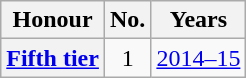<table class="wikitable plainrowheaders">
<tr>
<th scope=col>Honour</th>
<th scope=col>No.</th>
<th scope=col>Years</th>
</tr>
<tr>
<th scope=row><a href='#'>Fifth tier</a></th>
<td align=center>1</td>
<td><a href='#'>2014–15</a></td>
</tr>
</table>
